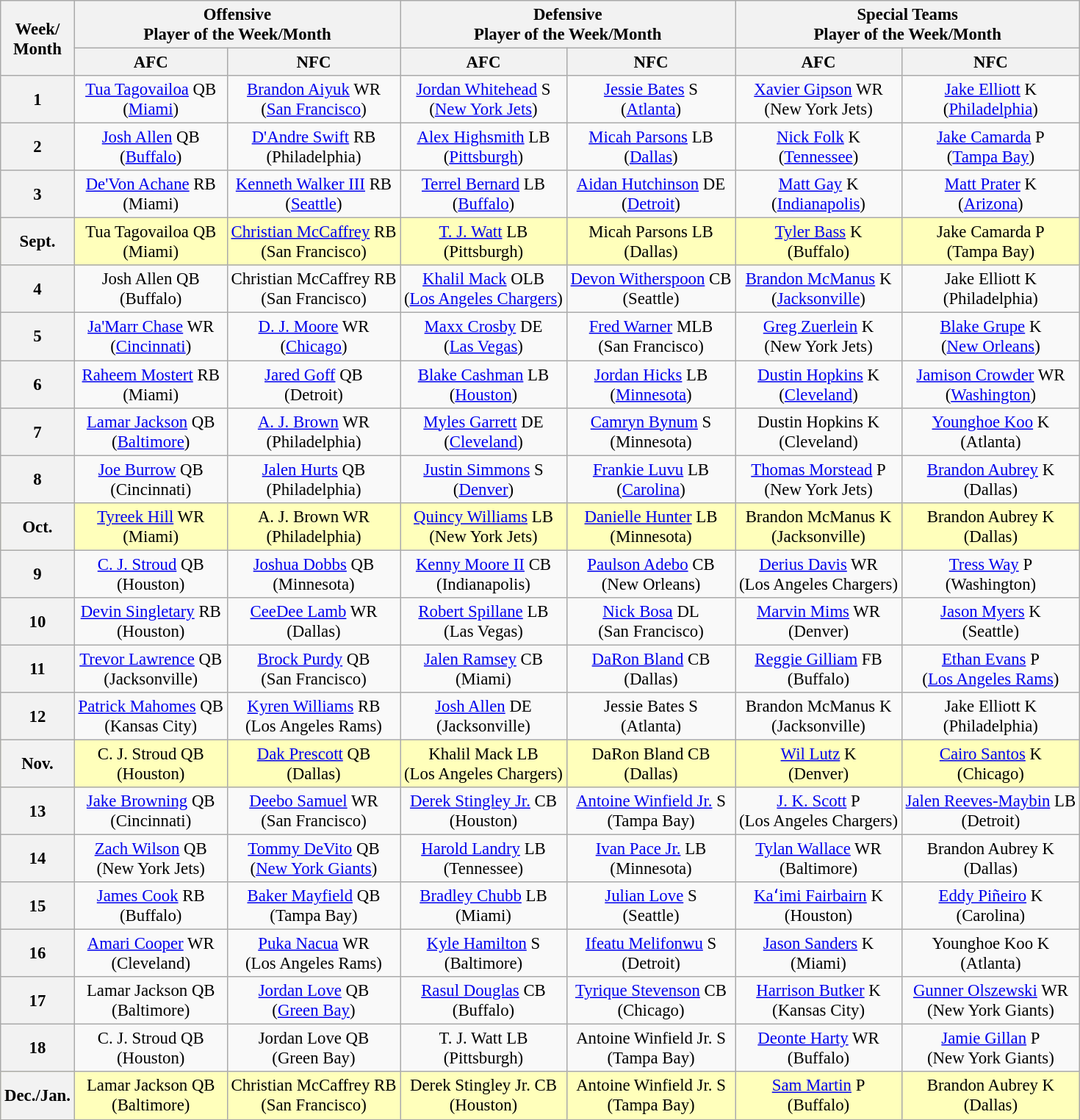<table class="wikitable" style="font-size: 95%; text-align: center;">
<tr>
<th rowspan=2>Week/<br>Month</th>
<th colspan=2>Offensive<br>Player of the Week/Month</th>
<th colspan=2>Defensive<br>Player of the Week/Month</th>
<th colspan=2>Special Teams<br>Player of the Week/Month</th>
</tr>
<tr>
<th>AFC</th>
<th>NFC</th>
<th>AFC</th>
<th>NFC</th>
<th>AFC</th>
<th>NFC</th>
</tr>
<tr>
<th>1</th>
<td><a href='#'>Tua Tagovailoa</a> QB<br>(<a href='#'>Miami</a>)</td>
<td><a href='#'>Brandon Aiyuk</a> WR<br>(<a href='#'>San Francisco</a>)</td>
<td><a href='#'>Jordan Whitehead</a> S<br>(<a href='#'>New York Jets</a>)</td>
<td><a href='#'>Jessie Bates</a> S<br>(<a href='#'>Atlanta</a>)</td>
<td><a href='#'>Xavier Gipson</a> WR<br>(New York Jets)</td>
<td><a href='#'>Jake Elliott</a> K<br>(<a href='#'>Philadelphia</a>)</td>
</tr>
<tr>
<th>2</th>
<td><a href='#'>Josh Allen</a> QB<br>(<a href='#'>Buffalo</a>)</td>
<td><a href='#'>D'Andre Swift</a> RB<br>(Philadelphia)</td>
<td><a href='#'>Alex Highsmith</a> LB<br>(<a href='#'>Pittsburgh</a>)</td>
<td><a href='#'>Micah Parsons</a> LB<br>(<a href='#'>Dallas</a>)</td>
<td><a href='#'>Nick Folk</a> K<br> (<a href='#'>Tennessee</a>)</td>
<td><a href='#'>Jake Camarda</a> P<br>(<a href='#'>Tampa Bay</a>)</td>
</tr>
<tr>
<th>3</th>
<td><a href='#'>De'Von Achane</a> RB<br>(Miami)</td>
<td><a href='#'>Kenneth Walker III</a> RB<br>(<a href='#'>Seattle</a>)</td>
<td><a href='#'>Terrel Bernard</a> LB<br>(<a href='#'>Buffalo</a>)</td>
<td><a href='#'>Aidan Hutchinson</a> DE<br>(<a href='#'>Detroit</a>)</td>
<td><a href='#'>Matt Gay</a> K<br>(<a href='#'>Indianapolis</a>)</td>
<td><a href='#'>Matt Prater</a> K<br>(<a href='#'>Arizona</a>)</td>
</tr>
<tr style="background:#ffb;">
<th>Sept.</th>
<td>Tua Tagovailoa QB<br>(Miami)</td>
<td><a href='#'>Christian McCaffrey</a> RB<br>(San Francisco)</td>
<td><a href='#'>T. J. Watt</a> LB<br>(Pittsburgh)</td>
<td>Micah Parsons LB<br>(Dallas)</td>
<td><a href='#'>Tyler Bass</a> K<br>(Buffalo)</td>
<td>Jake Camarda P<br>(Tampa Bay)</td>
</tr>
<tr>
<th>4</th>
<td>Josh Allen QB<br>(Buffalo)</td>
<td>Christian McCaffrey RB<br>(San Francisco)</td>
<td><a href='#'>Khalil Mack</a> OLB<br>(<a href='#'>Los Angeles Chargers</a>)</td>
<td><a href='#'>Devon Witherspoon</a> CB<br>(Seattle)</td>
<td><a href='#'>Brandon McManus</a> K<br>(<a href='#'>Jacksonville</a>)</td>
<td>Jake Elliott K<br> (Philadelphia)</td>
</tr>
<tr>
<th>5</th>
<td><a href='#'>Ja'Marr Chase</a> WR<br>(<a href='#'>Cincinnati</a>)</td>
<td><a href='#'>D. J. Moore</a> WR<br>(<a href='#'>Chicago</a>)</td>
<td><a href='#'>Maxx Crosby</a> DE<br>(<a href='#'>Las Vegas</a>)</td>
<td><a href='#'>Fred Warner</a> MLB<br>(San Francisco)</td>
<td><a href='#'>Greg Zuerlein</a> K<br>(New York Jets)</td>
<td><a href='#'>Blake Grupe</a> K<br>(<a href='#'>New Orleans</a>)</td>
</tr>
<tr>
<th>6</th>
<td><a href='#'>Raheem Mostert</a> RB<br>(Miami)</td>
<td><a href='#'>Jared Goff</a> QB<br>(Detroit)</td>
<td><a href='#'>Blake Cashman</a> LB<br>(<a href='#'>Houston</a>)</td>
<td><a href='#'>Jordan Hicks</a> LB<br>(<a href='#'>Minnesota</a>)</td>
<td><a href='#'>Dustin Hopkins</a> K<br>(<a href='#'>Cleveland</a>)</td>
<td><a href='#'>Jamison Crowder</a> WR<br>(<a href='#'>Washington</a>)</td>
</tr>
<tr>
<th>7</th>
<td><a href='#'>Lamar Jackson</a> QB<br>(<a href='#'>Baltimore</a>)</td>
<td><a href='#'>A. J. Brown</a> WR<br> (Philadelphia)</td>
<td><a href='#'>Myles Garrett</a> DE <br> (<a href='#'>Cleveland</a>)</td>
<td><a href='#'>Camryn Bynum</a> S<br> (Minnesota)</td>
<td>Dustin Hopkins K<br> (Cleveland)</td>
<td><a href='#'>Younghoe Koo</a> K<br> (Atlanta)</td>
</tr>
<tr>
<th>8</th>
<td><a href='#'>Joe Burrow</a> QB<br>(Cincinnati)</td>
<td><a href='#'>Jalen Hurts</a> QB<br>(Philadelphia)</td>
<td><a href='#'>Justin Simmons</a> S<br>(<a href='#'>Denver</a>)</td>
<td><a href='#'>Frankie Luvu</a> LB<br>(<a href='#'>Carolina</a>)</td>
<td><a href='#'>Thomas Morstead</a> P<br>(New York Jets)</td>
<td><a href='#'>Brandon Aubrey</a> K<br>(Dallas)</td>
</tr>
<tr style="background:#ffb;">
<th>Oct.</th>
<td><a href='#'>Tyreek Hill</a> WR<br>(Miami)</td>
<td>A. J. Brown WR<br> (Philadelphia)</td>
<td><a href='#'>Quincy Williams</a> LB<br>(New York Jets)</td>
<td><a href='#'>Danielle Hunter</a> LB<br>(Minnesota)</td>
<td>Brandon McManus K<br>(Jacksonville)</td>
<td>Brandon Aubrey K<br>(Dallas)</td>
</tr>
<tr>
<th>9</th>
<td><a href='#'>C. J. Stroud</a> QB<br>(Houston)</td>
<td><a href='#'>Joshua Dobbs</a> QB<br>(Minnesota)</td>
<td><a href='#'>Kenny Moore II</a> CB<br>(Indianapolis)</td>
<td><a href='#'>Paulson Adebo</a> CB<br>(New Orleans)</td>
<td><a href='#'>Derius Davis</a> WR<br>(Los Angeles Chargers)</td>
<td><a href='#'>Tress Way</a> P<br>(Washington)</td>
</tr>
<tr>
<th>10</th>
<td><a href='#'>Devin Singletary</a> RB<br>(Houston)</td>
<td><a href='#'>CeeDee Lamb</a> WR<br>(Dallas)</td>
<td><a href='#'>Robert Spillane</a> LB<br>(Las Vegas)</td>
<td><a href='#'>Nick Bosa</a> DL<br>(San Francisco)</td>
<td><a href='#'>Marvin Mims</a> WR<br>(Denver)</td>
<td><a href='#'>Jason Myers</a> K<br>(Seattle)</td>
</tr>
<tr>
<th>11</th>
<td><a href='#'>Trevor Lawrence</a> QB<br>(Jacksonville)</td>
<td><a href='#'>Brock Purdy</a> QB<br>(San Francisco)</td>
<td><a href='#'>Jalen Ramsey</a> CB<br>(Miami)</td>
<td><a href='#'>DaRon Bland</a> CB<br>(Dallas)</td>
<td><a href='#'>Reggie Gilliam</a> FB<br>(Buffalo)</td>
<td><a href='#'>Ethan Evans</a> P<br>(<a href='#'>Los Angeles Rams</a>)</td>
</tr>
<tr>
<th>12</th>
<td><a href='#'>Patrick Mahomes</a> QB<br>(Kansas City)</td>
<td><a href='#'>Kyren Williams</a> RB<br>(Los Angeles Rams)</td>
<td><a href='#'>Josh Allen</a> DE<br>(Jacksonville)</td>
<td>Jessie Bates S<br>(Atlanta)</td>
<td>Brandon McManus K<br>(Jacksonville)</td>
<td>Jake Elliott K<br>(Philadelphia)</td>
</tr>
<tr style="background:#ffb;">
<th>Nov.</th>
<td>C. J. Stroud QB<br>(Houston)</td>
<td><a href='#'>Dak Prescott</a> QB<br>(Dallas)</td>
<td>Khalil Mack LB<br>(Los Angeles Chargers)</td>
<td>DaRon Bland CB<br>(Dallas)</td>
<td><a href='#'>Wil Lutz</a> K<br>(Denver)</td>
<td><a href='#'>Cairo Santos</a> K<br>(Chicago)</td>
</tr>
<tr>
<th>13</th>
<td><a href='#'>Jake Browning</a> QB<br>(Cincinnati)</td>
<td><a href='#'>Deebo Samuel</a> WR<br>(San Francisco)</td>
<td><a href='#'>Derek Stingley Jr.</a> CB<br>(Houston)</td>
<td><a href='#'>Antoine Winfield Jr.</a> S<br>(Tampa Bay)</td>
<td><a href='#'>J. K. Scott</a> P<br>(Los Angeles Chargers)</td>
<td><a href='#'>Jalen Reeves-Maybin</a> LB<br>(Detroit)</td>
</tr>
<tr>
<th>14</th>
<td><a href='#'>Zach Wilson</a> QB<br>(New York Jets)</td>
<td><a href='#'>Tommy DeVito</a> QB<br>(<a href='#'>New York Giants</a>)</td>
<td><a href='#'>Harold Landry</a> LB<br>(Tennessee)</td>
<td><a href='#'>Ivan Pace Jr.</a> LB<br>(Minnesota)</td>
<td><a href='#'>Tylan Wallace</a> WR<br>(Baltimore)</td>
<td>Brandon Aubrey K<br>(Dallas)</td>
</tr>
<tr>
<th>15</th>
<td><a href='#'>James Cook</a> RB<br>(Buffalo)</td>
<td><a href='#'>Baker Mayfield</a> QB<br>(Tampa Bay)</td>
<td><a href='#'>Bradley Chubb</a> LB<br>(Miami)</td>
<td><a href='#'>Julian Love</a> S<br>(Seattle)</td>
<td><a href='#'>Kaʻimi Fairbairn</a> K<br>(Houston)</td>
<td><a href='#'>Eddy Piñeiro</a> K<br>(Carolina)</td>
</tr>
<tr>
<th>16</th>
<td><a href='#'>Amari Cooper</a> WR<br>(Cleveland)</td>
<td><a href='#'>Puka Nacua</a> WR<br>(Los Angeles Rams)</td>
<td><a href='#'>Kyle Hamilton</a> S<br>(Baltimore)</td>
<td><a href='#'>Ifeatu Melifonwu</a> S<br>(Detroit)</td>
<td><a href='#'>Jason Sanders</a> K<br>(Miami)</td>
<td>Younghoe Koo K<br>(Atlanta)</td>
</tr>
<tr>
<th>17</th>
<td>Lamar Jackson QB<br>(Baltimore)</td>
<td><a href='#'>Jordan Love</a> QB<br>(<a href='#'>Green Bay</a>)</td>
<td><a href='#'>Rasul Douglas</a> CB<br>(Buffalo)</td>
<td><a href='#'>Tyrique Stevenson</a> CB<br>(Chicago)</td>
<td><a href='#'>Harrison Butker</a> K<br>(Kansas City)</td>
<td><a href='#'>Gunner Olszewski</a> WR<br>(New York Giants)</td>
</tr>
<tr>
<th>18</th>
<td>C. J. Stroud QB<br>(Houston)</td>
<td>Jordan Love QB<br>(Green Bay)</td>
<td>T. J. Watt LB<br>(Pittsburgh)</td>
<td>Antoine Winfield Jr. S<br>(Tampa Bay)</td>
<td><a href='#'>Deonte Harty</a> WR<br>(Buffalo)</td>
<td><a href='#'>Jamie Gillan</a> P<br>(New York Giants)</td>
</tr>
<tr style="background:#ffb;">
<th>Dec./Jan.</th>
<td>Lamar Jackson QB<br>(Baltimore)</td>
<td>Christian McCaffrey RB<br>(San Francisco)</td>
<td>Derek Stingley Jr. CB<br>(Houston)</td>
<td>Antoine Winfield Jr. S<br>(Tampa Bay)</td>
<td><a href='#'>Sam Martin</a> P<br>(Buffalo)</td>
<td>Brandon Aubrey K<br>(Dallas)</td>
</tr>
</table>
